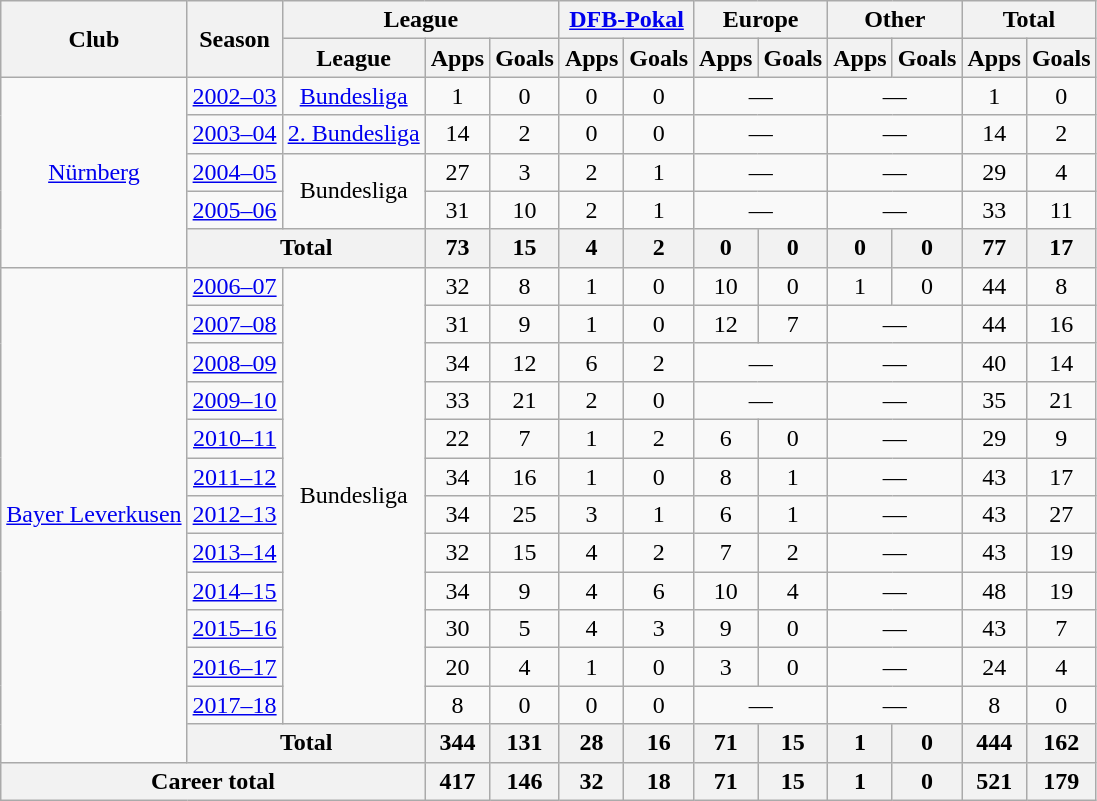<table class="wikitable" style="text-align:center">
<tr>
<th rowspan="2">Club</th>
<th rowspan="2">Season</th>
<th colspan="3">League</th>
<th colspan="2"><a href='#'>DFB-Pokal</a></th>
<th colspan="2">Europe</th>
<th colspan="2">Other</th>
<th colspan="2">Total</th>
</tr>
<tr>
<th>League</th>
<th>Apps</th>
<th>Goals</th>
<th>Apps</th>
<th>Goals</th>
<th>Apps</th>
<th>Goals</th>
<th>Apps</th>
<th>Goals</th>
<th>Apps</th>
<th>Goals</th>
</tr>
<tr>
<td rowspan="5"><a href='#'>Nürnberg</a></td>
<td><a href='#'>2002–03</a></td>
<td><a href='#'>Bundesliga</a></td>
<td>1</td>
<td>0</td>
<td>0</td>
<td>0</td>
<td colspan="2">—</td>
<td colspan="2">—</td>
<td>1</td>
<td>0</td>
</tr>
<tr>
<td><a href='#'>2003–04</a></td>
<td><a href='#'>2. Bundesliga</a></td>
<td>14</td>
<td>2</td>
<td>0</td>
<td>0</td>
<td colspan="2">—</td>
<td colspan="2">—</td>
<td>14</td>
<td>2</td>
</tr>
<tr>
<td><a href='#'>2004–05</a></td>
<td rowspan="2">Bundesliga</td>
<td>27</td>
<td>3</td>
<td>2</td>
<td>1</td>
<td colspan="2">—</td>
<td colspan="2">—</td>
<td>29</td>
<td>4</td>
</tr>
<tr>
<td><a href='#'>2005–06</a></td>
<td>31</td>
<td>10</td>
<td>2</td>
<td>1</td>
<td colspan="2">—</td>
<td colspan="2">—</td>
<td>33</td>
<td>11</td>
</tr>
<tr>
<th colspan="2">Total</th>
<th>73</th>
<th>15</th>
<th>4</th>
<th>2</th>
<th>0</th>
<th>0</th>
<th>0</th>
<th>0</th>
<th>77</th>
<th>17</th>
</tr>
<tr>
<td rowspan="13"><a href='#'>Bayer Leverkusen</a></td>
<td><a href='#'>2006–07</a></td>
<td rowspan="12">Bundesliga</td>
<td>32</td>
<td>8</td>
<td>1</td>
<td>0</td>
<td>10</td>
<td>0</td>
<td>1</td>
<td>0</td>
<td>44</td>
<td>8</td>
</tr>
<tr>
<td><a href='#'>2007–08</a></td>
<td>31</td>
<td>9</td>
<td>1</td>
<td>0</td>
<td>12</td>
<td>7</td>
<td colspan="2">—</td>
<td>44</td>
<td>16</td>
</tr>
<tr>
<td><a href='#'>2008–09</a></td>
<td>34</td>
<td>12</td>
<td>6</td>
<td>2</td>
<td colspan="2">—</td>
<td colspan="2">—</td>
<td>40</td>
<td>14</td>
</tr>
<tr>
<td><a href='#'>2009–10</a></td>
<td>33</td>
<td>21</td>
<td>2</td>
<td>0</td>
<td colspan="2">—</td>
<td colspan="2">—</td>
<td>35</td>
<td>21</td>
</tr>
<tr>
<td><a href='#'>2010–11</a></td>
<td>22</td>
<td>7</td>
<td>1</td>
<td>2</td>
<td>6</td>
<td>0</td>
<td colspan="2">—</td>
<td>29</td>
<td>9</td>
</tr>
<tr>
<td><a href='#'>2011–12</a></td>
<td>34</td>
<td>16</td>
<td>1</td>
<td>0</td>
<td>8</td>
<td>1</td>
<td colspan="2">—</td>
<td>43</td>
<td>17</td>
</tr>
<tr>
<td><a href='#'>2012–13</a></td>
<td>34</td>
<td>25</td>
<td>3</td>
<td>1</td>
<td>6</td>
<td>1</td>
<td colspan="2">—</td>
<td>43</td>
<td>27</td>
</tr>
<tr>
<td><a href='#'>2013–14</a></td>
<td>32</td>
<td>15</td>
<td>4</td>
<td>2</td>
<td>7</td>
<td>2</td>
<td colspan="2">—</td>
<td>43</td>
<td>19</td>
</tr>
<tr>
<td><a href='#'>2014–15</a></td>
<td>34</td>
<td>9</td>
<td>4</td>
<td>6</td>
<td>10</td>
<td>4</td>
<td colspan="2">—</td>
<td>48</td>
<td>19</td>
</tr>
<tr>
<td><a href='#'>2015–16</a></td>
<td>30</td>
<td>5</td>
<td>4</td>
<td>3</td>
<td>9</td>
<td>0</td>
<td colspan="2">—</td>
<td>43</td>
<td>7</td>
</tr>
<tr>
<td><a href='#'>2016–17</a></td>
<td>20</td>
<td>4</td>
<td>1</td>
<td>0</td>
<td>3</td>
<td>0</td>
<td colspan="2">—</td>
<td>24</td>
<td>4</td>
</tr>
<tr>
<td><a href='#'>2017–18</a></td>
<td>8</td>
<td>0</td>
<td>0</td>
<td>0</td>
<td colspan="2">—</td>
<td colspan="2">—</td>
<td>8</td>
<td>0</td>
</tr>
<tr>
<th colspan="2">Total</th>
<th>344</th>
<th>131</th>
<th>28</th>
<th>16</th>
<th>71</th>
<th>15</th>
<th>1</th>
<th>0</th>
<th>444</th>
<th>162</th>
</tr>
<tr>
<th colspan="3">Career total</th>
<th>417</th>
<th>146</th>
<th>32</th>
<th>18</th>
<th>71</th>
<th>15</th>
<th>1</th>
<th>0</th>
<th>521</th>
<th>179</th>
</tr>
</table>
